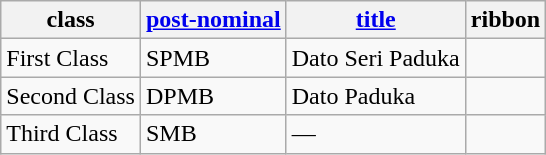<table class=wikitable>
<tr>
<th>class</th>
<th><a href='#'>post-nominal</a></th>
<th><a href='#'>title</a></th>
<th>ribbon</th>
</tr>
<tr>
<td>First Class</td>
<td>SPMB</td>
<td>Dato Seri Paduka</td>
<td></td>
</tr>
<tr>
<td>Second Class</td>
<td>DPMB</td>
<td>Dato Paduka</td>
<td></td>
</tr>
<tr>
<td>Third Class</td>
<td>SMB</td>
<td>—</td>
<td></td>
</tr>
</table>
